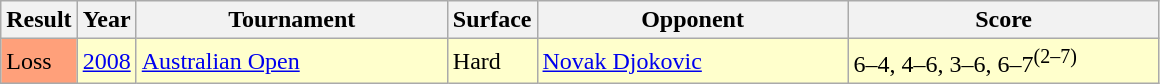<table class="sortable wikitable">
<tr>
<th>Result</th>
<th>Year</th>
<th width=200>Tournament</th>
<th>Surface</th>
<th width=200>Opponent</th>
<th width=200 class=unsortable>Score</th>
</tr>
<tr style="background:#ffc;">
<td style="background:#ffa07a;">Loss</td>
<td><a href='#'>2008</a></td>
<td><a href='#'>Australian Open</a></td>
<td>Hard</td>
<td> <a href='#'>Novak Djokovic</a></td>
<td>6–4, 4–6, 3–6, 6–7<sup>(2–7)</sup></td>
</tr>
</table>
